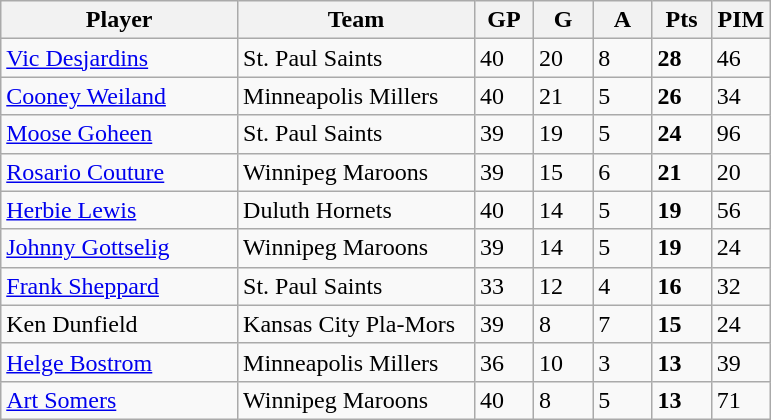<table class="wikitable">
<tr>
<th bgcolor="#DDDDFF" width="30%">Player</th>
<th bgcolor="#DDDDFF" width="30%">Team</th>
<th bgcolor="#DDDDFF" width="7.5%">GP</th>
<th bgcolor="#DDDDFF" width="7.5%">G</th>
<th bgcolor="#DDDDFF" width="7.5%">A</th>
<th bgcolor="#DDDDFF" width="7.5%">Pts</th>
<th bgcolor="#DDDDFF" width="7.5%">PIM</th>
</tr>
<tr>
<td><a href='#'>Vic Desjardins</a></td>
<td>St. Paul Saints</td>
<td>40</td>
<td>20</td>
<td>8</td>
<td><strong>28</strong></td>
<td>46</td>
</tr>
<tr>
<td><a href='#'>Cooney Weiland</a></td>
<td>Minneapolis Millers</td>
<td>40</td>
<td>21</td>
<td>5</td>
<td><strong>26</strong></td>
<td>34</td>
</tr>
<tr>
<td><a href='#'>Moose Goheen</a></td>
<td>St. Paul Saints</td>
<td>39</td>
<td>19</td>
<td>5</td>
<td><strong>24</strong></td>
<td>96</td>
</tr>
<tr>
<td><a href='#'>Rosario Couture</a></td>
<td>Winnipeg Maroons</td>
<td>39</td>
<td>15</td>
<td>6</td>
<td><strong>21</strong></td>
<td>20</td>
</tr>
<tr>
<td><a href='#'>Herbie Lewis</a></td>
<td>Duluth Hornets</td>
<td>40</td>
<td>14</td>
<td>5</td>
<td><strong>19</strong></td>
<td>56</td>
</tr>
<tr>
<td><a href='#'>Johnny Gottselig</a></td>
<td>Winnipeg Maroons</td>
<td>39</td>
<td>14</td>
<td>5</td>
<td><strong>19</strong></td>
<td>24</td>
</tr>
<tr>
<td><a href='#'>Frank Sheppard</a></td>
<td>St. Paul Saints</td>
<td>33</td>
<td>12</td>
<td>4</td>
<td><strong>16</strong></td>
<td>32</td>
</tr>
<tr>
<td>Ken Dunfield</td>
<td>Kansas City Pla-Mors</td>
<td>39</td>
<td>8</td>
<td>7</td>
<td><strong>15</strong></td>
<td>24</td>
</tr>
<tr>
<td><a href='#'>Helge Bostrom</a></td>
<td>Minneapolis Millers</td>
<td>36</td>
<td>10</td>
<td>3</td>
<td><strong>13</strong></td>
<td>39</td>
</tr>
<tr>
<td><a href='#'>Art Somers</a></td>
<td>Winnipeg Maroons</td>
<td>40</td>
<td>8</td>
<td>5</td>
<td><strong>13</strong></td>
<td>71</td>
</tr>
</table>
